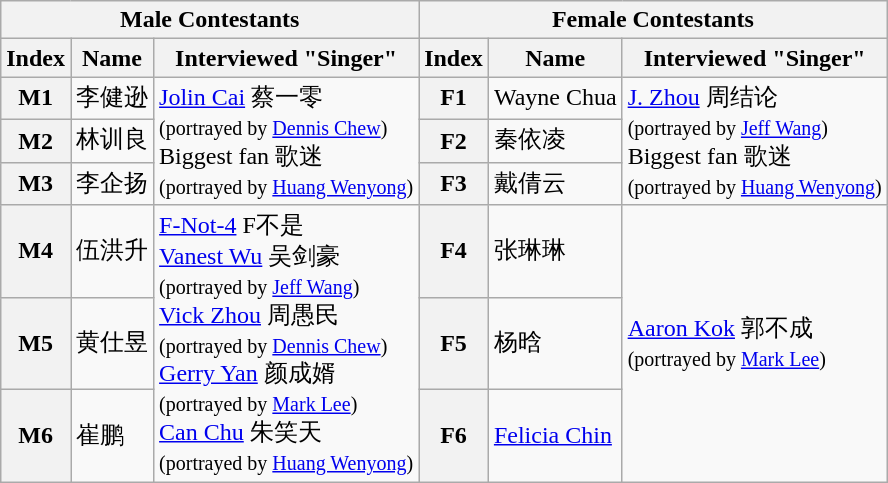<table class="wikitable">
<tr>
<th colspan=3>Male Contestants</th>
<th colspan=3>Female Contestants</th>
</tr>
<tr>
<th>Index</th>
<th>Name</th>
<th>Interviewed "Singer"</th>
<th>Index</th>
<th>Name</th>
<th>Interviewed "Singer"</th>
</tr>
<tr>
<th>M1</th>
<td>李健逊</td>
<td rowspan="3"><a href='#'>Jolin Cai</a> 蔡一零 <br> <small>(portrayed by <a href='#'>Dennis Chew</a>)</small> <br> Biggest fan 歌迷 <br> <small>(portrayed by <a href='#'>Huang Wenyong</a>)</small></td>
<th>F1</th>
<td>Wayne Chua</td>
<td rowspan="3"><a href='#'>J. Zhou</a> 周结论 <br> <small>(portrayed by <a href='#'>Jeff Wang</a>)</small> <br> Biggest fan 歌迷 <br> <small>(portrayed by <a href='#'>Huang Wenyong</a>)</small></td>
</tr>
<tr>
<th>M2</th>
<td>林训良</td>
<th>F2</th>
<td>秦依凌</td>
</tr>
<tr>
<th>M3</th>
<td>李企扬</td>
<th>F3</th>
<td>戴倩云</td>
</tr>
<tr>
<th>M4</th>
<td>伍洪升</td>
<td rowspan="3"><a href='#'>F-Not-4</a> F不是 <br> <a href='#'>Vanest Wu</a> 吴剑豪 <br> <small>(portrayed by <a href='#'>Jeff Wang</a>)</small> <br> <a href='#'>Vick Zhou</a> 周愚民 <br> <small>(portrayed by <a href='#'>Dennis Chew</a>)</small> <br> <a href='#'>Gerry Yan</a> 颜成婿 <br> <small>(portrayed by <a href='#'>Mark Lee</a>)</small> <br> <a href='#'>Can Chu</a> 朱笑天 <br> <small>(portrayed by <a href='#'>Huang Wenyong</a>)</small></td>
<th>F4</th>
<td>张琳琳</td>
<td rowspan="3"><a href='#'>Aaron Kok</a> 郭不成 <br> <small>(portrayed by <a href='#'>Mark Lee</a>)</small></td>
</tr>
<tr>
<th>M5</th>
<td>黄仕昱</td>
<th>F5</th>
<td>杨晗</td>
</tr>
<tr>
<th>M6</th>
<td>崔鹏</td>
<th>F6</th>
<td><a href='#'>Felicia Chin</a></td>
</tr>
</table>
